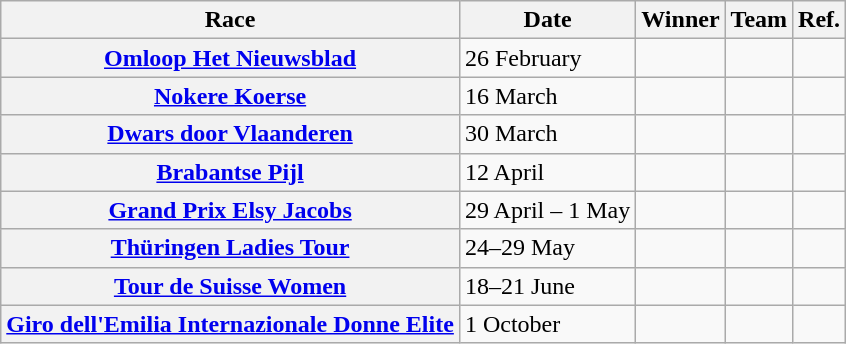<table class="wikitable plainrowheaders">
<tr>
<th scope="col">Race</th>
<th scope="col">Date</th>
<th scope="col">Winner</th>
<th scope="col">Team</th>
<th scope="col">Ref.</th>
</tr>
<tr>
<th scope="row"> <a href='#'>Omloop Het Nieuwsblad</a></th>
<td>26 February</td>
<td></td>
<td></td>
<td></td>
</tr>
<tr>
<th scope="row"> <a href='#'>Nokere Koerse</a></th>
<td>16 March</td>
<td></td>
<td></td>
<td align="center"></td>
</tr>
<tr>
<th scope="row"> <a href='#'>Dwars door Vlaanderen</a></th>
<td>30 March</td>
<td></td>
<td></td>
<td align="center"></td>
</tr>
<tr>
<th scope="row"> <a href='#'>Brabantse Pijl</a></th>
<td>12 April</td>
<td></td>
<td></td>
<td align="center"></td>
</tr>
<tr>
<th scope="row"> <a href='#'>Grand Prix Elsy Jacobs</a></th>
<td>29 April – 1 May</td>
<td></td>
<td></td>
<td align="center"></td>
</tr>
<tr>
<th scope="row"> <a href='#'>Thüringen Ladies Tour</a></th>
<td>24–29 May</td>
<td></td>
<td></td>
<td align="center"></td>
</tr>
<tr>
<th scope="row"> <a href='#'>Tour de Suisse Women</a></th>
<td>18–21 June</td>
<td></td>
<td></td>
<td align="center"></td>
</tr>
<tr>
<th scope="row"> <a href='#'>Giro dell'Emilia Internazionale Donne Elite</a></th>
<td>1 October</td>
<td></td>
<td></td>
<td align="center"></td>
</tr>
</table>
